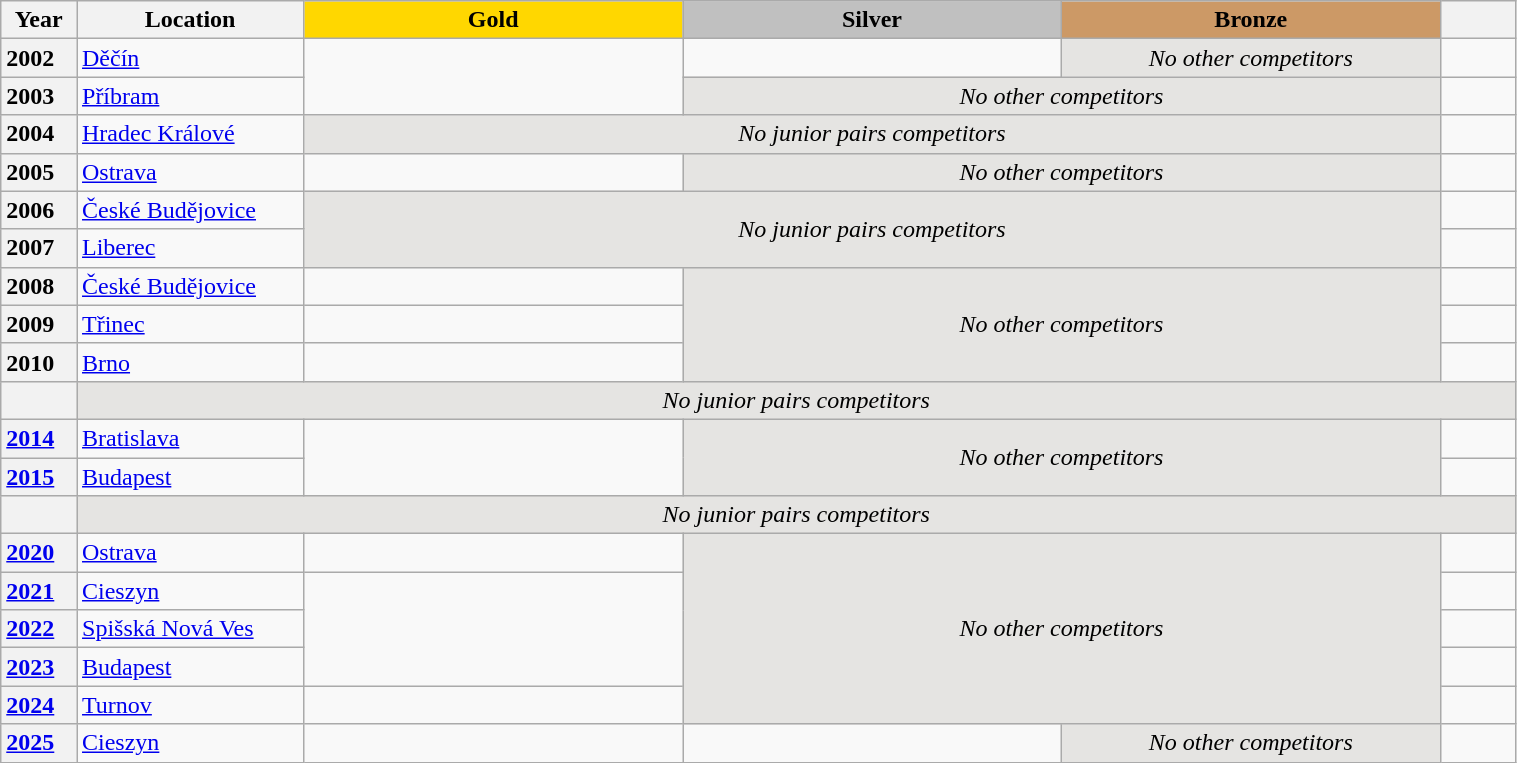<table class="wikitable unsortable" style="text-align:left; width:80%">
<tr>
<th scope="col" style="text-align:center; width:5%">Year</th>
<th scope="col" style="text-align:center; width:15%">Location</th>
<td scope="col" style="text-align:center; width:25%; background:gold"><strong>Gold</strong></td>
<td scope="col" style="text-align:center; width:25%; background:silver"><strong>Silver</strong></td>
<td scope="col" style="text-align:center; width:25%; background:#c96"><strong>Bronze</strong></td>
<th scope="col" style="text-align:center; width:5%"></th>
</tr>
<tr>
<th scope="row" style="text-align:left">2002</th>
<td><a href='#'>Děčín</a></td>
<td rowspan="2"></td>
<td></td>
<td align="center" bgcolor="e5e4e2"><em>No other competitors</em></td>
<td></td>
</tr>
<tr>
<th scope="row" style="text-align:left">2003</th>
<td><a href='#'>Příbram</a></td>
<td colspan="2" align="center" bgcolor="e5e4e2"><em>No other competitors</em></td>
<td></td>
</tr>
<tr>
<th scope="row" style="text-align:left">2004</th>
<td><a href='#'>Hradec Králové</a></td>
<td colspan="3" align="center" bgcolor="e5e4e2"><em>No junior pairs competitors</em></td>
<td></td>
</tr>
<tr>
<th scope="row" style="text-align:left">2005</th>
<td><a href='#'>Ostrava</a></td>
<td></td>
<td colspan="2" align="center" bgcolor="e5e4e2"><em>No other competitors</em></td>
<td></td>
</tr>
<tr>
<th scope="row" style="text-align:left">2006</th>
<td><a href='#'>České Budějovice</a></td>
<td colspan="3" rowspan="2" align="center" bgcolor="e5e4e2"><em>No junior pairs competitors</em></td>
<td></td>
</tr>
<tr>
<th scope="row" style="text-align:left">2007</th>
<td><a href='#'>Liberec</a></td>
<td></td>
</tr>
<tr>
<th scope="row" style="text-align:left">2008</th>
<td><a href='#'>České Budějovice</a></td>
<td></td>
<td colspan="2" rowspan="3" align="center" bgcolor="e5e4e2"><em>No other competitors</em></td>
<td></td>
</tr>
<tr>
<th scope="row" style="text-align:left">2009</th>
<td><a href='#'>Třinec</a></td>
<td></td>
<td></td>
</tr>
<tr>
<th scope="row" style="text-align:left">2010</th>
<td><a href='#'>Brno</a></td>
<td></td>
<td></td>
</tr>
<tr>
<th scope="row" style="text-align:left"></th>
<td colspan="5" align="center" bgcolor="e5e4e2"><em>No junior pairs competitors</em></td>
</tr>
<tr>
<th scope="row" style="text-align:left"><a href='#'>2014</a></th>
<td> <a href='#'>Bratislava</a></td>
<td rowspan="2"></td>
<td colspan="2" rowspan="2" align="center" bgcolor="e5e4e2"><em>No other competitors</em></td>
<td></td>
</tr>
<tr>
<th scope="row" style="text-align:left"><a href='#'>2015</a></th>
<td> <a href='#'>Budapest</a></td>
<td></td>
</tr>
<tr>
<th scope="row" style="text-align:left"></th>
<td colspan="5" align="center" bgcolor="e5e4e2"><em>No junior pairs competitors</em></td>
</tr>
<tr>
<th scope="row" style="text-align:left"><a href='#'>2020</a></th>
<td><a href='#'>Ostrava</a></td>
<td></td>
<td colspan="2" rowspan="5" align="center" bgcolor="e5e4e2"><em>No other competitors</em></td>
<td></td>
</tr>
<tr>
<th scope="row" style="text-align:left"><a href='#'>2021</a></th>
<td> <a href='#'>Cieszyn</a></td>
<td rowspan="3"></td>
<td></td>
</tr>
<tr>
<th scope="row" style="text-align:left"><a href='#'>2022</a></th>
<td> <a href='#'>Spišská Nová Ves</a></td>
<td></td>
</tr>
<tr>
<th scope="row" style="text-align:left"><a href='#'>2023</a></th>
<td> <a href='#'>Budapest</a></td>
<td></td>
</tr>
<tr>
<th scope="row" style="text-align:left"><a href='#'>2024</a></th>
<td><a href='#'>Turnov</a></td>
<td></td>
<td></td>
</tr>
<tr>
<th scope="row" style="text-align:left"><a href='#'>2025</a></th>
<td> <a href='#'>Cieszyn</a></td>
<td></td>
<td></td>
<td align="center" bgcolor="e5e4e2"><em>No other competitors</em></td>
<td></td>
</tr>
</table>
